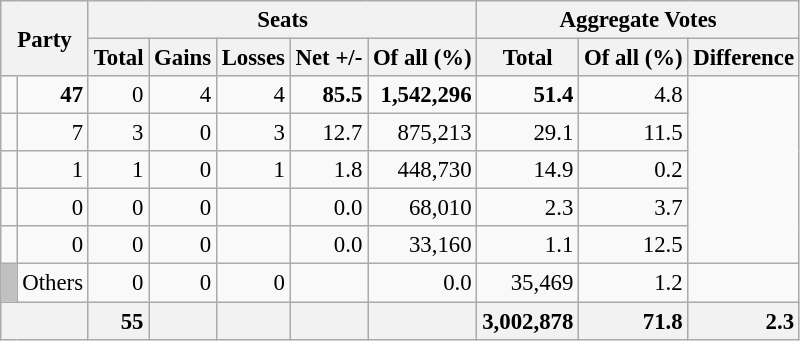<table class="wikitable sortable" style="text-align:right; font-size:95%;">
<tr>
<th colspan="2" rowspan="2">Party</th>
<th colspan="5">Seats</th>
<th colspan="3">Aggregate Votes</th>
</tr>
<tr>
<th>Total</th>
<th>Gains</th>
<th>Losses</th>
<th>Net +/-</th>
<th>Of all (%)</th>
<th>Total</th>
<th>Of all (%)</th>
<th>Difference</th>
</tr>
<tr>
<td></td>
<td><strong>47</strong></td>
<td>0</td>
<td>4</td>
<td>4</td>
<td><strong>85.5</strong></td>
<td><strong>1,542,296</strong></td>
<td><strong>51.4</strong></td>
<td>4.8</td>
</tr>
<tr>
<td></td>
<td>7</td>
<td>3</td>
<td>0</td>
<td>3</td>
<td>12.7</td>
<td>875,213</td>
<td>29.1</td>
<td>11.5</td>
</tr>
<tr>
<td></td>
<td>1</td>
<td>1</td>
<td>0</td>
<td>1</td>
<td>1.8</td>
<td>448,730</td>
<td>14.9</td>
<td>0.2</td>
</tr>
<tr>
<td></td>
<td>0</td>
<td>0</td>
<td>0</td>
<td></td>
<td>0.0</td>
<td>68,010</td>
<td>2.3</td>
<td>3.7</td>
</tr>
<tr>
<td></td>
<td>0</td>
<td>0</td>
<td>0</td>
<td></td>
<td>0.0</td>
<td>33,160</td>
<td>1.1</td>
<td>12.5</td>
</tr>
<tr>
<td style="background:silver;"> </td>
<td align=left>Others</td>
<td>0</td>
<td>0</td>
<td>0</td>
<td></td>
<td>0.0</td>
<td>35,469</td>
<td>1.2</td>
<td></td>
</tr>
<tr class="sortbottom">
<td style="background:#f2f2f2;" colspan="2"></td>
<td style="background:#f2f2f2;"><strong>55</strong></td>
<td style="background:#f2f2f2;"></td>
<td style="background:#f2f2f2;"></td>
<td style="background:#f2f2f2;"></td>
<td style="background:#f2f2f2;"></td>
<td style="background:#f2f2f2;"><strong>3,002,878</strong></td>
<td style="background:#f2f2f2;"><strong>71.8</strong></td>
<td style="background:#f2f2f2;"><strong>2.3</strong></td>
</tr>
</table>
